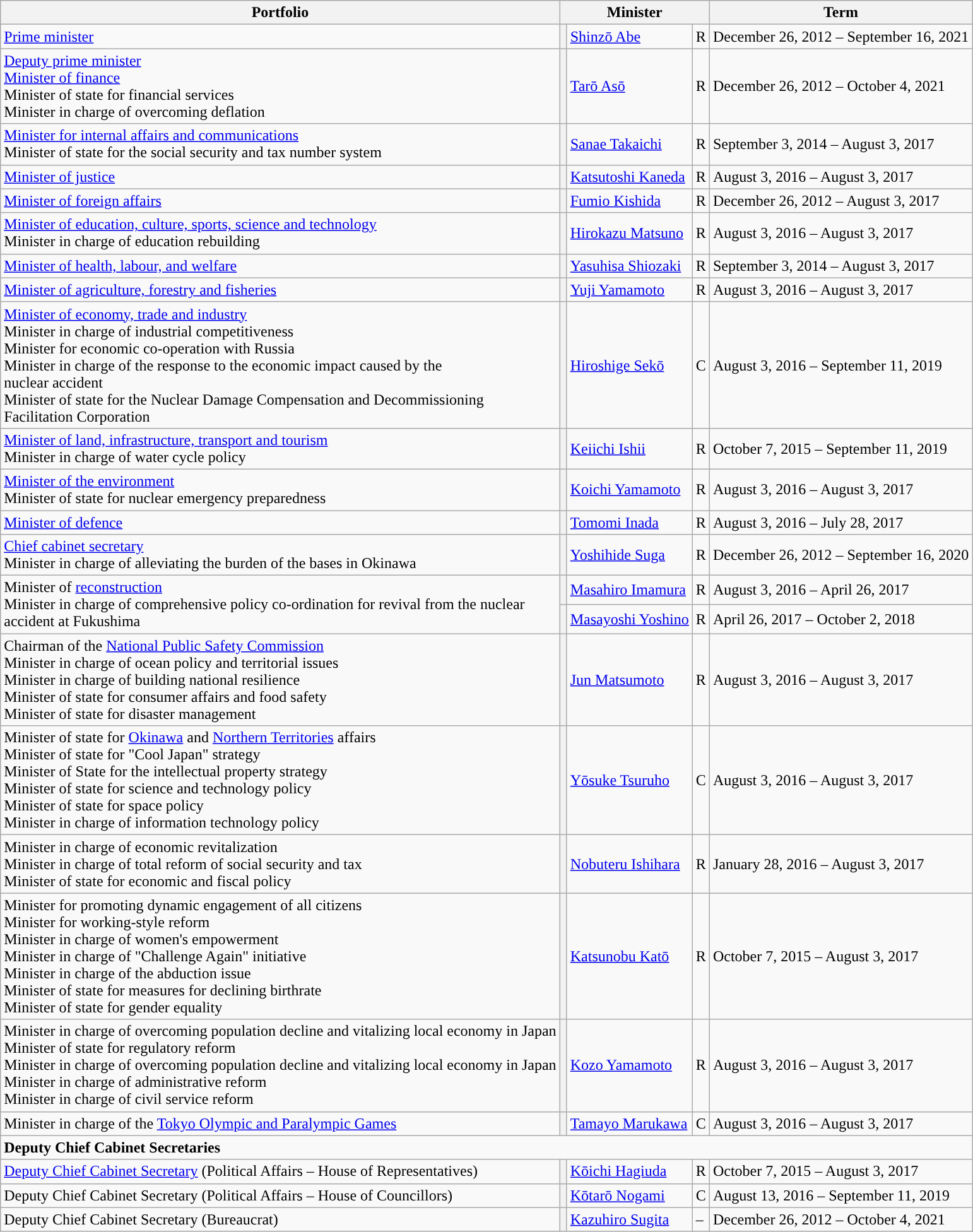<table class="wikitable">
<tr>
<th>Portfolio</th>
<th colspan=3>Minister</th>
<th colspan=2>Term</th>
</tr>
<tr>
<td><a href='#'>Prime minister</a></td>
<th style="color:inherit;background-color: "></th>
<td><a href='#'>Shinzō Abe</a></td>
<td>R</td>
<td>December 26, 2012 – September 16, 2021</td>
</tr>
<tr>
<td><a href='#'>Deputy prime minister</a><br><a href='#'>Minister of finance</a><br>Minister of state for financial services<br>Minister in charge of overcoming deflation</td>
<th style="color:inherit;background-color: "></th>
<td><a href='#'>Tarō Asō</a></td>
<td>R</td>
<td>December 26, 2012 – October 4, 2021</td>
</tr>
<tr>
<td><a href='#'>Minister for internal affairs and communications</a><br>Minister of state for the social security and tax number system</td>
<th style="color:inherit;background-color: "></th>
<td><a href='#'>Sanae Takaichi</a></td>
<td>R</td>
<td>September 3, 2014 – August 3, 2017</td>
</tr>
<tr>
<td><a href='#'>Minister of justice</a></td>
<th style="color:inherit;background-color: "></th>
<td><a href='#'>Katsutoshi Kaneda</a></td>
<td>R</td>
<td>August 3, 2016 – August 3, 2017</td>
</tr>
<tr>
<td><a href='#'>Minister of foreign affairs</a></td>
<th style="color:inherit;background-color: "></th>
<td><a href='#'>Fumio Kishida</a></td>
<td>R</td>
<td>December 26, 2012 – August 3, 2017</td>
</tr>
<tr>
<td><a href='#'>Minister of education, culture, sports, science and technology</a><br>Minister in charge of education rebuilding</td>
<th style="color:inherit;background-color: "></th>
<td><a href='#'>Hirokazu Matsuno</a></td>
<td>R</td>
<td>August 3, 2016 – August 3, 2017</td>
</tr>
<tr>
<td><a href='#'>Minister of health, labour, and welfare</a></td>
<th style="color:inherit;background-color: "></th>
<td><a href='#'>Yasuhisa Shiozaki</a></td>
<td>R</td>
<td>September 3, 2014 – August 3, 2017</td>
</tr>
<tr>
<td><a href='#'>Minister of agriculture, forestry and fisheries</a></td>
<th style="color:inherit;background-color: "></th>
<td><a href='#'>Yuji Yamamoto</a></td>
<td>R</td>
<td>August 3, 2016 – August 3, 2017</td>
</tr>
<tr>
<td><a href='#'>Minister of economy, trade and industry</a><br>Minister in charge of industrial competitiveness<br>Minister for economic co-operation with Russia<br>Minister in charge of the response to the economic impact caused by the<br>nuclear accident<br>Minister of state for the Nuclear Damage Compensation and Decommissioning<br>Facilitation Corporation</td>
<th style="color:inherit;background-color: "></th>
<td><a href='#'>Hiroshige Sekō</a></td>
<td>C</td>
<td>August 3, 2016 – September 11, 2019</td>
</tr>
<tr>
<td><a href='#'>Minister of land, infrastructure, transport and tourism</a><br>Minister in charge of water cycle policy</td>
<th style="color:inherit;background-color: "></th>
<td><a href='#'>Keiichi Ishii</a></td>
<td>R</td>
<td>October 7, 2015 – September 11, 2019</td>
</tr>
<tr>
<td><a href='#'>Minister of the environment</a><br>Minister of state for nuclear emergency preparedness</td>
<th style="color:inherit;background-color: "></th>
<td><a href='#'>Koichi Yamamoto</a></td>
<td>R</td>
<td>August 3, 2016 – August 3, 2017</td>
</tr>
<tr>
<td><a href='#'>Minister of defence</a></td>
<th style="color:inherit;background-color: "></th>
<td><a href='#'>Tomomi Inada</a></td>
<td>R</td>
<td>August 3, 2016 – July 28, 2017</td>
</tr>
<tr>
<td><a href='#'>Chief cabinet secretary</a><br>Minister in charge of alleviating the burden of the bases in Okinawa</td>
<th style="color:inherit;background-color: "></th>
<td><a href='#'>Yoshihide Suga</a></td>
<td>R</td>
<td>December 26, 2012 – September 16, 2020</td>
</tr>
<tr>
<td rowspan=2>Minister of <a href='#'>reconstruction</a><br>Minister in charge of comprehensive policy co-ordination for revival from the nuclear<br>accident at Fukushima</td>
<th style="color:inherit;background-color: "></th>
<td><a href='#'>Masahiro Imamura</a></td>
<td>R</td>
<td>August 3, 2016 – April 26, 2017</td>
</tr>
<tr>
<th style="color:inherit;background-color: "></th>
<td><a href='#'>Masayoshi Yoshino</a></td>
<td>R</td>
<td>April 26, 2017 – October 2, 2018</td>
</tr>
<tr>
<td>Chairman of the <a href='#'>National Public Safety Commission</a><br>Minister in charge of ocean policy and territorial issues<br>Minister in charge of building national resilience<br>Minister of state for consumer affairs and food safety<br>Minister of state for disaster management</td>
<th style="color:inherit;background-color: "></th>
<td><a href='#'>Jun Matsumoto</a></td>
<td>R</td>
<td>August 3, 2016 – August 3, 2017</td>
</tr>
<tr>
<td>Minister of state for <a href='#'>Okinawa</a> and <a href='#'>Northern Territories</a> affairs<br>Minister of state for "Cool Japan" strategy<br>Minister of State for the intellectual property strategy<br>Minister of state for science and technology policy<br>Minister of state for space policy<br>Minister in charge of information technology policy</td>
<th style="color:inherit;background-color: "></th>
<td><a href='#'>Yōsuke Tsuruho</a></td>
<td>C</td>
<td>August 3, 2016 – August 3, 2017</td>
</tr>
<tr>
<td>Minister in charge of economic revitalization<br>Minister in charge of total reform of social security and tax<br>Minister of state for economic and fiscal policy</td>
<th style="color:inherit;background-color: "></th>
<td><a href='#'>Nobuteru Ishihara</a></td>
<td>R</td>
<td>January 28, 2016 – August 3, 2017</td>
</tr>
<tr>
<td>Minister for promoting dynamic engagement of all citizens<br>Minister for working-style reform<br>Minister in charge of women's empowerment<br>Minister in charge of "Challenge Again" initiative<br>Minister in charge of the abduction issue<br>Minister of state for measures for declining birthrate<br>Minister of state for gender equality</td>
<th style="color:inherit;background-color: "></th>
<td><a href='#'>Katsunobu Katō</a></td>
<td>R</td>
<td>October 7, 2015 – August 3, 2017</td>
</tr>
<tr>
<td>Minister in charge of overcoming population decline and vitalizing local economy in Japan<br>Minister of state for regulatory reform<br>Minister in charge of overcoming population decline and vitalizing local economy in Japan<br>Minister in charge of administrative reform<br>Minister in charge of civil service reform</td>
<th style="color:inherit;background-color: "></th>
<td><a href='#'>Kozo Yamamoto</a></td>
<td>R</td>
<td>August 3, 2016 – August 3, 2017</td>
</tr>
<tr>
<td>Minister in charge of the <a href='#'>Tokyo Olympic and Paralympic Games</a></td>
<th style="color:inherit;background-color: "></th>
<td><a href='#'>Tamayo Marukawa</a></td>
<td>C</td>
<td>August 3, 2016 – August 3, 2017</td>
</tr>
<tr>
<td colspan=5><strong>Deputy Chief Cabinet Secretaries</strong></td>
</tr>
<tr>
<td><a href='#'>Deputy Chief Cabinet Secretary</a> (Political Affairs – House of Representatives)</td>
<th style="color:inherit;background-color: "></th>
<td><a href='#'>Kōichi Hagiuda</a></td>
<td>R</td>
<td>October 7, 2015 – August 3, 2017</td>
</tr>
<tr>
<td>Deputy Chief Cabinet Secretary (Political Affairs – House of Councillors)</td>
<th style="color:inherit;background-color: "></th>
<td><a href='#'>Kōtarō Nogami</a></td>
<td>C</td>
<td>August 13, 2016 – September 11, 2019</td>
</tr>
<tr>
<td>Deputy Chief Cabinet Secretary (Bureaucrat)</td>
<th style="color:inherit;background-color: "></th>
<td><a href='#'>Kazuhiro Sugita</a></td>
<td>–</td>
<td>December 26, 2012 – October 4, 2021</td>
</tr>
</table>
